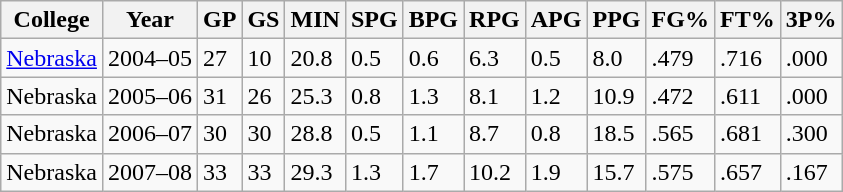<table class="wikitable">
<tr>
<th>College</th>
<th>Year</th>
<th>GP</th>
<th>GS</th>
<th>MIN</th>
<th>SPG</th>
<th>BPG</th>
<th>RPG</th>
<th>APG</th>
<th>PPG</th>
<th>FG%</th>
<th>FT%</th>
<th>3P%</th>
</tr>
<tr>
<td><a href='#'>Nebraska</a></td>
<td>2004–05</td>
<td>27</td>
<td>10</td>
<td>20.8</td>
<td>0.5</td>
<td>0.6</td>
<td>6.3</td>
<td>0.5</td>
<td>8.0</td>
<td>.479</td>
<td>.716</td>
<td>.000</td>
</tr>
<tr>
<td>Nebraska</td>
<td>2005–06</td>
<td>31</td>
<td>26</td>
<td>25.3</td>
<td>0.8</td>
<td>1.3</td>
<td>8.1</td>
<td>1.2</td>
<td>10.9</td>
<td>.472</td>
<td>.611</td>
<td>.000</td>
</tr>
<tr>
<td>Nebraska</td>
<td>2006–07</td>
<td>30</td>
<td>30</td>
<td>28.8</td>
<td>0.5</td>
<td>1.1</td>
<td>8.7</td>
<td>0.8</td>
<td>18.5</td>
<td>.565</td>
<td>.681</td>
<td>.300</td>
</tr>
<tr>
<td>Nebraska</td>
<td>2007–08</td>
<td>33</td>
<td>33</td>
<td>29.3</td>
<td>1.3</td>
<td>1.7</td>
<td>10.2</td>
<td>1.9</td>
<td>15.7</td>
<td>.575</td>
<td>.657</td>
<td>.167</td>
</tr>
</table>
